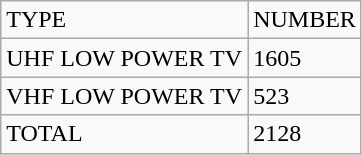<table class="wikitable">
<tr>
<td>TYPE</td>
<td>NUMBER</td>
</tr>
<tr>
<td>UHF LOW POWER TV</td>
<td>1605</td>
</tr>
<tr>
<td>VHF LOW POWER TV</td>
<td>523</td>
</tr>
<tr>
<td>TOTAL</td>
<td>2128</td>
</tr>
</table>
